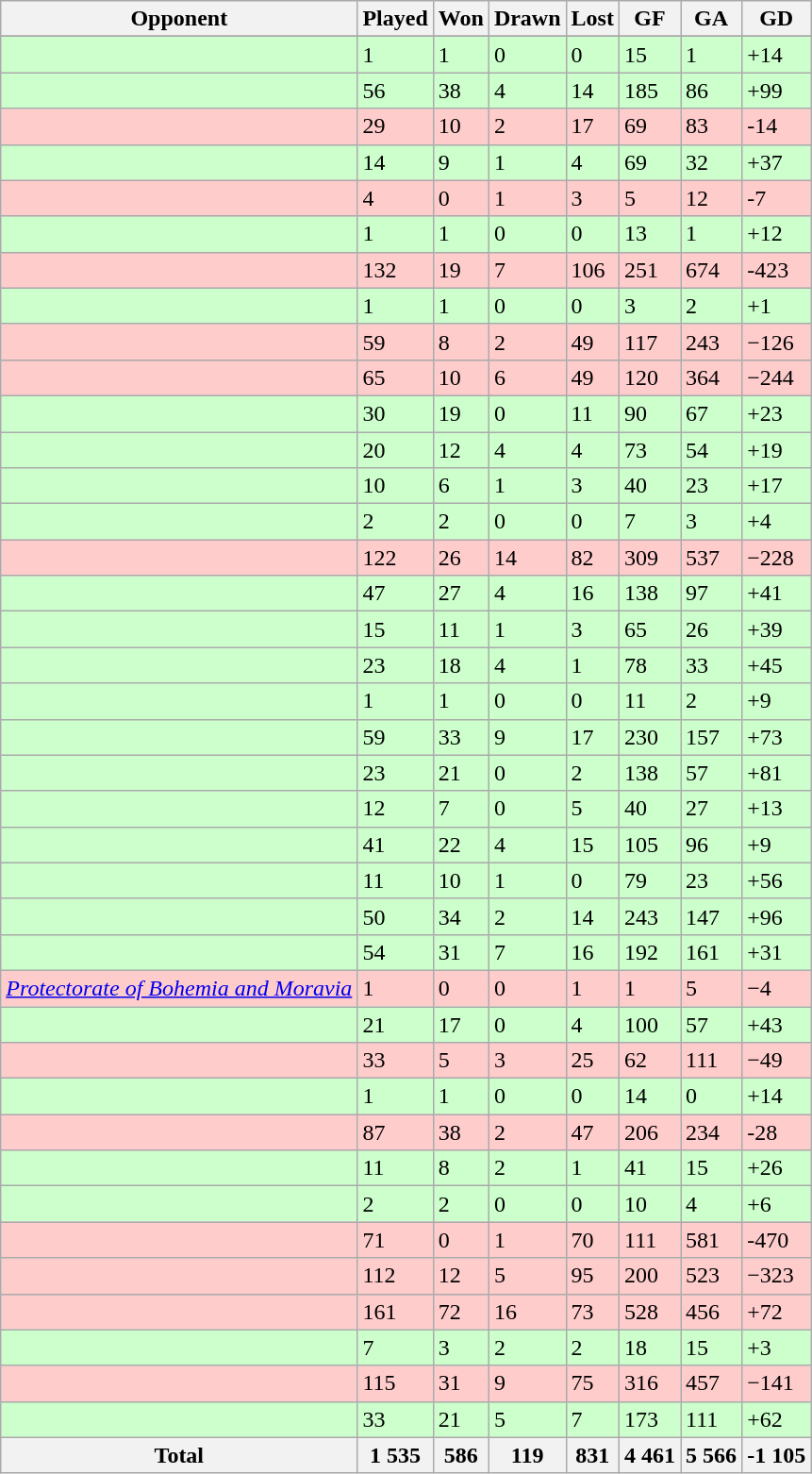<table class="sortable wikitable">
<tr>
<th>Opponent</th>
<th>Played</th>
<th>Won</th>
<th>Drawn</th>
<th>Lost</th>
<th>GF</th>
<th>GA</th>
<th>GD</th>
</tr>
<tr bgcolor="#d0ffd0" align="center">
</tr>
<tr bgcolor=#CCFFCC>
<td></td>
<td>1</td>
<td>1</td>
<td>0</td>
<td>0</td>
<td>15</td>
<td>1</td>
<td>+14</td>
</tr>
<tr bgcolor=#CCFFCC>
<td></td>
<td>56</td>
<td>38</td>
<td>4</td>
<td>14</td>
<td>185</td>
<td>86</td>
<td>+99</td>
</tr>
<tr bgcolor=#FFCCCC>
<td></td>
<td>29</td>
<td>10</td>
<td>2</td>
<td>17</td>
<td>69</td>
<td>83</td>
<td>-14</td>
</tr>
<tr bgcolor=#CCFFCC>
<td></td>
<td>14</td>
<td>9</td>
<td>1</td>
<td>4</td>
<td>69</td>
<td>32</td>
<td>+37</td>
</tr>
<tr bgcolor=#FFCCCC>
<td><em></em></td>
<td>4</td>
<td>0</td>
<td>1</td>
<td>3</td>
<td>5</td>
<td>12</td>
<td>-7</td>
</tr>
<tr bgcolor=#CCFFCC>
<td></td>
<td>1</td>
<td>1</td>
<td>0</td>
<td>0</td>
<td>13</td>
<td>1</td>
<td>+12</td>
</tr>
<tr bgcolor=#FFCCCC>
<td></td>
<td>132</td>
<td>19</td>
<td>7</td>
<td>106</td>
<td>251</td>
<td>674</td>
<td>-423</td>
</tr>
<tr bgcolor=#CCFFCC>
<td></td>
<td>1</td>
<td>1</td>
<td>0</td>
<td>0</td>
<td>3</td>
<td>2</td>
<td>+1</td>
</tr>
<tr bgcolor=#FFCCCC>
<td></td>
<td>59</td>
<td>8</td>
<td>2</td>
<td>49</td>
<td>117</td>
<td>243</td>
<td>−126</td>
</tr>
<tr bgcolor=#FFCCCC>
<td><em></em></td>
<td>65</td>
<td>10</td>
<td>6</td>
<td>49</td>
<td>120</td>
<td>364</td>
<td>−244</td>
</tr>
<tr bgcolor=#CCFFCC>
<td></td>
<td>30</td>
<td>19</td>
<td>0</td>
<td>11</td>
<td>90</td>
<td>67</td>
<td>+23</td>
</tr>
<tr bgcolor=#CCFFCC>
<td><em></em></td>
<td>20</td>
<td>12</td>
<td>4</td>
<td>4</td>
<td>73</td>
<td>54</td>
<td>+19</td>
</tr>
<tr bgcolor=#CCFFCC>
<td><em></em></td>
<td>10</td>
<td>6</td>
<td>1</td>
<td>3</td>
<td>40</td>
<td>23</td>
<td>+17</td>
</tr>
<tr bgcolor=#CCFFCC>
<td></td>
<td>2</td>
<td>2</td>
<td>0</td>
<td>0</td>
<td>7</td>
<td>3</td>
<td>+4</td>
</tr>
<tr bgcolor=#FFCCCC>
<td></td>
<td>122</td>
<td>26</td>
<td>14</td>
<td>82</td>
<td>309</td>
<td>537</td>
<td>−228</td>
</tr>
<tr bgcolor=#CCFFCC>
<td></td>
<td>47</td>
<td>27</td>
<td>4</td>
<td>16</td>
<td>138</td>
<td>97</td>
<td>+41</td>
</tr>
<tr bgcolor=#CCFFCC>
<td></td>
<td>15</td>
<td>11</td>
<td>1</td>
<td>3</td>
<td>65</td>
<td>26</td>
<td>+39</td>
</tr>
<tr bgcolor=#CCFFCC>
<td></td>
<td>23</td>
<td>18</td>
<td>4</td>
<td>1</td>
<td>78</td>
<td>33</td>
<td>+45</td>
</tr>
<tr bgcolor=#CCFFCC>
<td></td>
<td>1</td>
<td>1</td>
<td>0</td>
<td>0</td>
<td>11</td>
<td>2</td>
<td>+9</td>
</tr>
<tr bgcolor=#CCFFCC>
<td></td>
<td>59</td>
<td>33</td>
<td>9</td>
<td>17</td>
<td>230</td>
<td>157</td>
<td>+73</td>
</tr>
<tr bgcolor=#CCFFCC>
<td></td>
<td>23</td>
<td>21</td>
<td>0</td>
<td>2</td>
<td>138</td>
<td>57</td>
<td>+81</td>
</tr>
<tr bgcolor=#CCFFCC>
<td></td>
<td>12</td>
<td>7</td>
<td>0</td>
<td>5</td>
<td>40</td>
<td>27</td>
<td>+13</td>
</tr>
<tr bgcolor=#CCFFCC>
<td></td>
<td>41</td>
<td>22</td>
<td>4</td>
<td>15</td>
<td>105</td>
<td>96</td>
<td>+9</td>
</tr>
<tr bgcolor=#CCFFCC>
<td></td>
<td>11</td>
<td>10</td>
<td>1</td>
<td>0</td>
<td>79</td>
<td>23</td>
<td>+56</td>
</tr>
<tr bgcolor=#CCFFCC>
<td></td>
<td>50</td>
<td>34</td>
<td>2</td>
<td>14</td>
<td>243</td>
<td>147</td>
<td>+96</td>
</tr>
<tr bgcolor=#CCFFCC>
<td></td>
<td>54</td>
<td>31</td>
<td>7</td>
<td>16</td>
<td>192</td>
<td>161</td>
<td>+31</td>
</tr>
<tr bgcolor=#FFCCCC>
<td><em> <a href='#'>Protectorate of Bohemia and Moravia</a></em></td>
<td>1</td>
<td>0</td>
<td>0</td>
<td>1</td>
<td>1</td>
<td>5</td>
<td>−4</td>
</tr>
<tr bgcolor=#CCFFCC>
<td></td>
<td>21</td>
<td>17</td>
<td>0</td>
<td>4</td>
<td>100</td>
<td>57</td>
<td>+43</td>
</tr>
<tr bgcolor=#FFCCCC>
<td></td>
<td>33</td>
<td>5</td>
<td>3</td>
<td>25</td>
<td>62</td>
<td>111</td>
<td>−49</td>
</tr>
<tr bgcolor=#CCFFCC>
<td><em></em></td>
<td>1</td>
<td>1</td>
<td>0</td>
<td>0</td>
<td>14</td>
<td>0</td>
<td>+14</td>
</tr>
<tr bgcolor=#FFCCCC>
<td></td>
<td>87</td>
<td>38</td>
<td>2</td>
<td>47</td>
<td>206</td>
<td>234</td>
<td>-28</td>
</tr>
<tr bgcolor=#CCFFCC>
<td></td>
<td>11</td>
<td>8</td>
<td>2</td>
<td>1</td>
<td>41</td>
<td>15</td>
<td>+26</td>
</tr>
<tr bgcolor=#CCFFCC>
<td></td>
<td>2</td>
<td>2</td>
<td>0</td>
<td>0</td>
<td>10</td>
<td>4</td>
<td>+6</td>
</tr>
<tr bgcolor=#FFCCCC>
<td></td>
<td>71</td>
<td>0</td>
<td>1</td>
<td>70</td>
<td>111</td>
<td>581</td>
<td>-470</td>
</tr>
<tr bgcolor=#FFCCCC>
<td></td>
<td>112</td>
<td>12</td>
<td>5</td>
<td>95</td>
<td>200</td>
<td>523</td>
<td>−323</td>
</tr>
<tr bgcolor=#FFCCCC>
<td></td>
<td>161</td>
<td>72</td>
<td>16</td>
<td>73</td>
<td>528</td>
<td>456</td>
<td>+72</td>
</tr>
<tr bgcolor=#CCFFCC>
<td></td>
<td>7</td>
<td>3</td>
<td>2</td>
<td>2</td>
<td>18</td>
<td>15</td>
<td>+3</td>
</tr>
<tr bgcolor=#FFCCCC>
<td></td>
<td>115</td>
<td>31</td>
<td>9</td>
<td>75</td>
<td>316</td>
<td>457</td>
<td>−141</td>
</tr>
<tr bgcolor=#CCFFCC>
<td><em></em></td>
<td>33</td>
<td>21</td>
<td>5</td>
<td>7</td>
<td>173</td>
<td>111</td>
<td>+62</td>
</tr>
<tr>
<th>Total</th>
<th>1 535</th>
<th>586</th>
<th>119</th>
<th>831</th>
<th>4 461</th>
<th>5 566</th>
<th>-1 105</th>
</tr>
</table>
